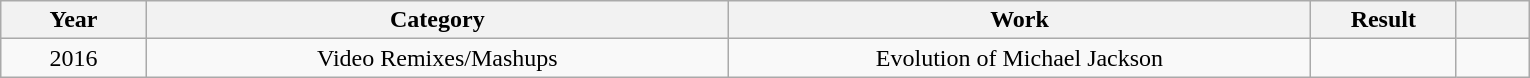<table class="wikitable">
<tr>
<th style="width:5%;">Year</th>
<th style="width:20%;">Category</th>
<th style="width:20%;">Work</th>
<th style="width:5%;">Result</th>
<th style="width:2.5%;"></th>
</tr>
<tr>
<td style="text-align:center;">2016</td>
<td style="text-align:center;">Video Remixes/Mashups</td>
<td style="text-align:center;">Evolution of Michael Jackson</td>
<td></td>
<td style="text-align:center;"></td>
</tr>
</table>
